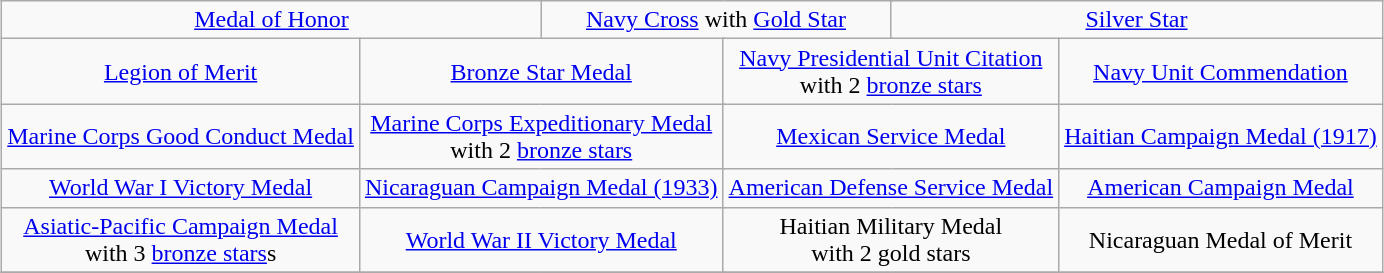<table class="wikitable" style="margin:1em auto; text-align:center;">
<tr>
<td colspan="4" align="center"><a href='#'>Medal of Honor</a></td>
<td colspan="4"><a href='#'>Navy Cross</a> with <a href='#'>Gold Star</a></td>
<td colspan="4" align="center"><a href='#'>Silver Star</a></td>
</tr>
<tr>
<td colspan="3"><a href='#'>Legion of Merit</a></td>
<td colspan="3"><a href='#'>Bronze Star Medal</a></td>
<td colspan="3"><a href='#'>Navy Presidential Unit Citation</a> <br> with 2 <a href='#'>bronze stars</a></td>
<td colspan="3"><a href='#'>Navy Unit Commendation</a></td>
</tr>
<tr>
<td colspan="3"><a href='#'>Marine Corps Good Conduct Medal</a></td>
<td colspan="3"><a href='#'>Marine Corps Expeditionary Medal</a> <br> with 2 <a href='#'>bronze stars</a></td>
<td colspan="3"><a href='#'>Mexican Service Medal</a></td>
<td colspan="3"><a href='#'>Haitian Campaign Medal (1917)</a></td>
</tr>
<tr>
<td colspan="3"><a href='#'>World War I Victory Medal</a></td>
<td colspan="3"><a href='#'>Nicaraguan Campaign Medal (1933)</a></td>
<td colspan="3"><a href='#'>American Defense Service Medal</a></td>
<td colspan="3"><a href='#'>American Campaign Medal</a></td>
</tr>
<tr>
<td colspan="3"><a href='#'>Asiatic-Pacific Campaign Medal</a> <br> with 3 <a href='#'>bronze stars</a>s</td>
<td colspan="3"><a href='#'>World War II Victory Medal</a></td>
<td colspan="3">Haitian Military Medal <br> with 2 gold stars</td>
<td colspan="3">Nicaraguan Medal of Merit</td>
</tr>
<tr>
</tr>
</table>
